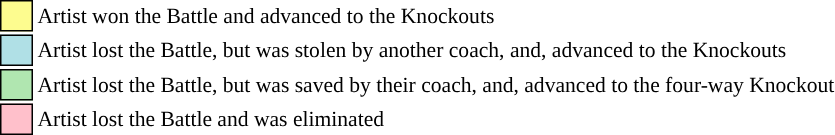<table class="toccolours" style="font-size: 90%; white-space: nowrap”">
<tr>
<td style="background:#fdfc8f; border:1px solid black">     </td>
<td>Artist won the Battle and advanced to the Knockouts</td>
</tr>
<tr>
<td style="background:#b0e0e6; border:1px solid black">     </td>
<td>Artist lost the Battle, but was stolen by another coach, and, advanced to the Knockouts</td>
</tr>
<tr>
<td style="background:#b0e6b0; border:1px solid black">     </td>
<td>Artist lost the Battle, but was saved by their coach, and, advanced to the four-way Knockout</td>
</tr>
<tr>
<td style="background:pink; border:1px solid black">     </td>
<td>Artist lost the Battle and was eliminated</td>
</tr>
<tr>
</tr>
</table>
